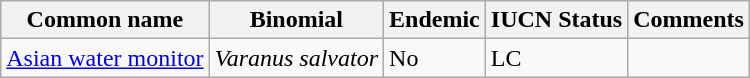<table class="wikitable">
<tr>
<th>Common name</th>
<th>Binomial</th>
<th>Endemic</th>
<th>IUCN Status</th>
<th>Comments</th>
</tr>
<tr>
<td><a href='#'>Asian water monitor</a></td>
<td><em>Varanus salvator</em></td>
<td>No</td>
<td>LC</td>
<td></td>
</tr>
</table>
